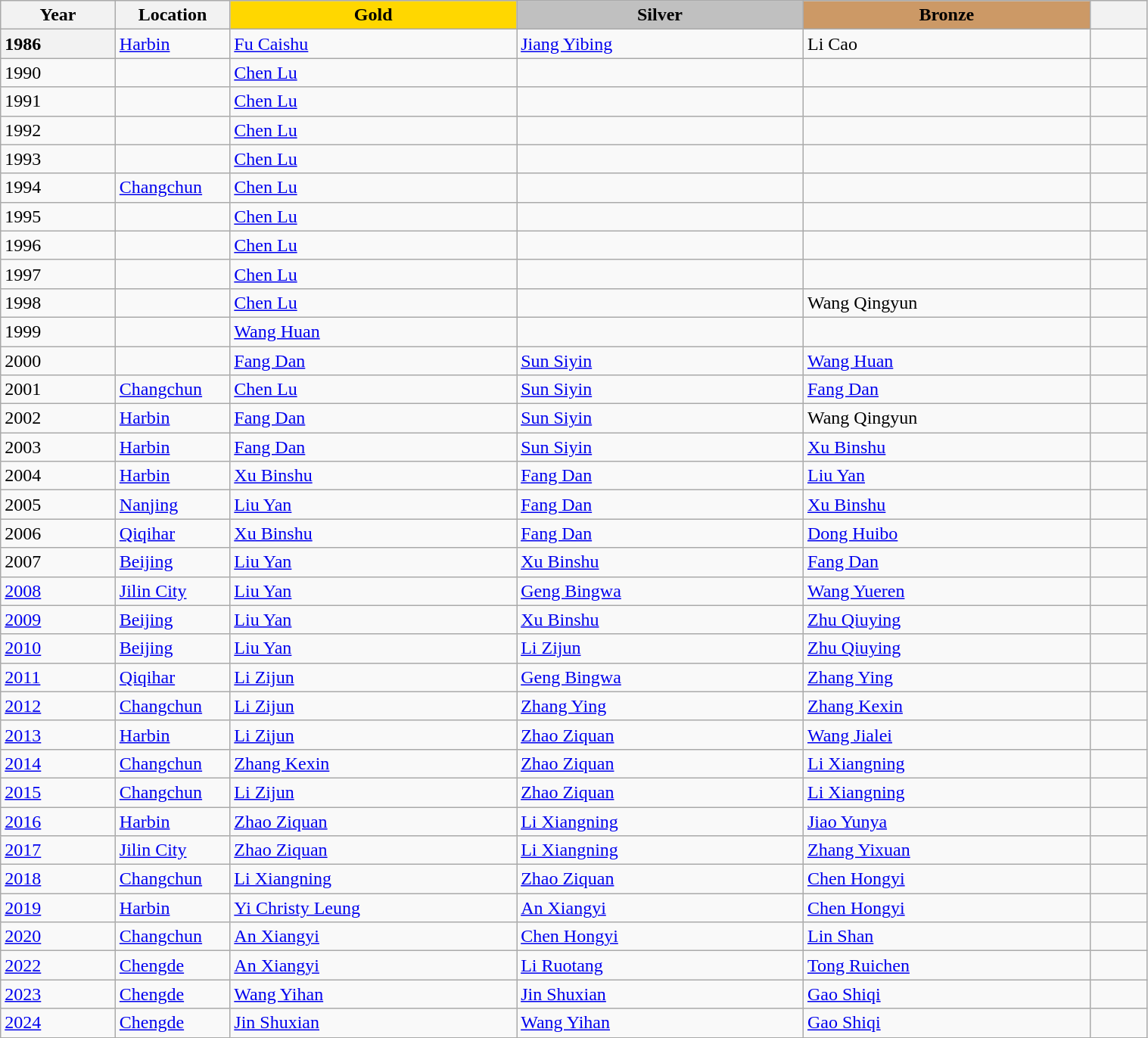<table class="wikitable unsortable" style="text-align:left; width:80%">
<tr>
<th scope="col" style="text-align:center; width:10%">Year</th>
<th scope="col" style="text-align:center; width:10%">Location</th>
<th scope="col" style="text-align:center; width:25%; background:gold">Gold</th>
<th scope="col" style="text-align:center; width:25%; background:silver">Silver</th>
<th scope="col" style="text-align:center; width:25%; background:#c96">Bronze</th>
<th scope="col" style="text-align:center; width:5%"></th>
</tr>
<tr>
<th scope="row" style="text-align:left">1986</th>
<td><a href='#'>Harbin</a></td>
<td><a href='#'>Fu Caishu</a></td>
<td><a href='#'>Jiang Yibing</a></td>
<td>Li Cao</td>
<td></td>
</tr>
<tr>
<td>1990</td>
<td></td>
<td><a href='#'>Chen Lu</a></td>
<td></td>
<td></td>
<td></td>
</tr>
<tr>
<td>1991</td>
<td></td>
<td><a href='#'>Chen Lu</a></td>
<td></td>
<td></td>
<td></td>
</tr>
<tr>
<td>1992</td>
<td></td>
<td><a href='#'>Chen Lu</a></td>
<td></td>
<td></td>
<td></td>
</tr>
<tr>
<td>1993</td>
<td></td>
<td><a href='#'>Chen Lu</a></td>
<td></td>
<td></td>
<td></td>
</tr>
<tr>
<td>1994</td>
<td><a href='#'>Changchun</a></td>
<td><a href='#'>Chen Lu</a></td>
<td></td>
<td></td>
<td></td>
</tr>
<tr>
<td>1995</td>
<td></td>
<td><a href='#'>Chen Lu</a></td>
<td></td>
<td></td>
<td></td>
</tr>
<tr>
<td>1996</td>
<td></td>
<td><a href='#'>Chen Lu</a></td>
<td></td>
<td></td>
<td></td>
</tr>
<tr>
<td>1997</td>
<td></td>
<td><a href='#'>Chen Lu</a></td>
<td></td>
<td></td>
<td></td>
</tr>
<tr>
<td>1998</td>
<td></td>
<td><a href='#'>Chen Lu</a></td>
<td></td>
<td>Wang Qingyun</td>
<td></td>
</tr>
<tr>
<td>1999</td>
<td></td>
<td><a href='#'>Wang Huan</a></td>
<td></td>
<td></td>
<td></td>
</tr>
<tr>
<td>2000</td>
<td></td>
<td><a href='#'>Fang Dan</a></td>
<td><a href='#'>Sun Siyin</a></td>
<td><a href='#'>Wang Huan</a></td>
<td></td>
</tr>
<tr>
<td>2001</td>
<td><a href='#'>Changchun</a></td>
<td><a href='#'>Chen Lu</a></td>
<td><a href='#'>Sun Siyin</a></td>
<td><a href='#'>Fang Dan</a></td>
<td></td>
</tr>
<tr>
<td>2002</td>
<td><a href='#'>Harbin</a></td>
<td><a href='#'>Fang Dan</a></td>
<td><a href='#'>Sun Siyin</a></td>
<td>Wang Qingyun</td>
<td></td>
</tr>
<tr>
<td>2003</td>
<td><a href='#'>Harbin</a></td>
<td><a href='#'>Fang Dan</a></td>
<td><a href='#'>Sun Siyin</a></td>
<td><a href='#'>Xu Binshu</a></td>
<td></td>
</tr>
<tr>
<td>2004</td>
<td><a href='#'>Harbin</a></td>
<td><a href='#'>Xu Binshu</a></td>
<td><a href='#'>Fang Dan</a></td>
<td><a href='#'>Liu Yan</a></td>
<td></td>
</tr>
<tr>
<td>2005</td>
<td><a href='#'>Nanjing</a></td>
<td><a href='#'>Liu Yan</a></td>
<td><a href='#'>Fang Dan</a></td>
<td><a href='#'>Xu Binshu</a></td>
<td></td>
</tr>
<tr>
<td>2006</td>
<td><a href='#'>Qiqihar</a></td>
<td><a href='#'>Xu Binshu</a></td>
<td><a href='#'>Fang Dan</a></td>
<td><a href='#'>Dong Huibo</a></td>
<td></td>
</tr>
<tr>
<td>2007</td>
<td><a href='#'>Beijing</a></td>
<td><a href='#'>Liu Yan</a></td>
<td><a href='#'>Xu Binshu</a></td>
<td><a href='#'>Fang Dan</a></td>
<td></td>
</tr>
<tr>
<td><a href='#'>2008</a></td>
<td><a href='#'>Jilin City</a></td>
<td><a href='#'>Liu Yan</a></td>
<td><a href='#'>Geng Bingwa</a></td>
<td><a href='#'>Wang Yueren</a></td>
<td></td>
</tr>
<tr>
<td><a href='#'>2009</a></td>
<td><a href='#'>Beijing</a></td>
<td><a href='#'>Liu Yan</a></td>
<td><a href='#'>Xu Binshu</a></td>
<td><a href='#'>Zhu Qiuying</a></td>
<td></td>
</tr>
<tr>
<td><a href='#'>2010</a></td>
<td><a href='#'>Beijing</a></td>
<td><a href='#'>Liu Yan</a></td>
<td><a href='#'>Li Zijun</a></td>
<td><a href='#'>Zhu Qiuying</a></td>
<td></td>
</tr>
<tr>
<td><a href='#'>2011</a></td>
<td><a href='#'>Qiqihar</a></td>
<td><a href='#'>Li Zijun</a></td>
<td><a href='#'>Geng Bingwa</a></td>
<td><a href='#'>Zhang Ying</a></td>
<td></td>
</tr>
<tr>
<td><a href='#'>2012</a></td>
<td><a href='#'>Changchun</a></td>
<td><a href='#'>Li Zijun</a></td>
<td><a href='#'>Zhang Ying</a></td>
<td><a href='#'>Zhang Kexin</a></td>
<td></td>
</tr>
<tr>
<td><a href='#'>2013</a></td>
<td><a href='#'>Harbin</a></td>
<td><a href='#'>Li Zijun</a></td>
<td><a href='#'>Zhao Ziquan</a></td>
<td><a href='#'>Wang Jialei</a></td>
<td></td>
</tr>
<tr>
<td><a href='#'>2014</a></td>
<td><a href='#'>Changchun</a></td>
<td><a href='#'>Zhang Kexin</a></td>
<td><a href='#'>Zhao Ziquan</a></td>
<td><a href='#'>Li Xiangning</a></td>
<td></td>
</tr>
<tr>
<td><a href='#'>2015</a></td>
<td><a href='#'>Changchun</a></td>
<td><a href='#'>Li Zijun</a></td>
<td><a href='#'>Zhao Ziquan</a></td>
<td><a href='#'>Li Xiangning</a></td>
<td></td>
</tr>
<tr>
<td><a href='#'>2016</a></td>
<td><a href='#'>Harbin</a></td>
<td><a href='#'>Zhao Ziquan</a></td>
<td><a href='#'>Li Xiangning</a></td>
<td><a href='#'>Jiao Yunya</a></td>
<td></td>
</tr>
<tr>
<td><a href='#'>2017</a></td>
<td><a href='#'>Jilin City</a></td>
<td><a href='#'>Zhao Ziquan</a></td>
<td><a href='#'>Li Xiangning</a></td>
<td><a href='#'>Zhang Yixuan</a></td>
<td></td>
</tr>
<tr>
<td><a href='#'>2018</a></td>
<td><a href='#'>Changchun</a></td>
<td><a href='#'>Li Xiangning</a></td>
<td><a href='#'>Zhao Ziquan</a></td>
<td><a href='#'>Chen Hongyi</a></td>
<td></td>
</tr>
<tr>
<td><a href='#'>2019</a></td>
<td><a href='#'>Harbin</a></td>
<td><a href='#'>Yi Christy Leung</a></td>
<td><a href='#'>An Xiangyi</a></td>
<td><a href='#'>Chen Hongyi</a></td>
<td></td>
</tr>
<tr>
<td><a href='#'>2020</a></td>
<td><a href='#'>Changchun</a></td>
<td><a href='#'>An Xiangyi</a></td>
<td><a href='#'>Chen Hongyi</a></td>
<td><a href='#'>Lin Shan</a></td>
<td></td>
</tr>
<tr>
<td><a href='#'>2022</a></td>
<td><a href='#'>Chengde</a></td>
<td><a href='#'>An Xiangyi</a></td>
<td><a href='#'>Li Ruotang</a></td>
<td><a href='#'>Tong Ruichen</a></td>
<td></td>
</tr>
<tr>
<td><a href='#'>2023</a></td>
<td><a href='#'>Chengde</a></td>
<td><a href='#'>Wang Yihan</a></td>
<td><a href='#'>Jin Shuxian</a></td>
<td><a href='#'>Gao Shiqi</a></td>
<td></td>
</tr>
<tr>
<td><a href='#'>2024</a></td>
<td><a href='#'>Chengde</a></td>
<td><a href='#'>Jin Shuxian</a></td>
<td><a href='#'>Wang Yihan</a></td>
<td><a href='#'>Gao Shiqi</a></td>
<td></td>
</tr>
</table>
